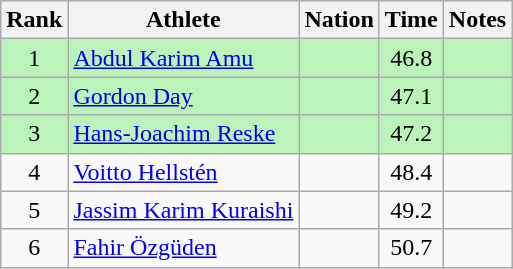<table class="wikitable sortable" style="text-align:center">
<tr>
<th>Rank</th>
<th>Athlete</th>
<th>Nation</th>
<th>Time</th>
<th>Notes</th>
</tr>
<tr bgcolor=bbf3bb>
<td>1</td>
<td align=left><a href='#'>Abdul Karim Amu</a></td>
<td align=left></td>
<td>46.8</td>
<td></td>
</tr>
<tr align=center bgcolor=bbf3bb>
<td>2</td>
<td align=left><a href='#'>Gordon Day</a></td>
<td align=left></td>
<td>47.1</td>
<td></td>
</tr>
<tr align=center bgcolor=bbf3bb>
<td>3</td>
<td align=left><a href='#'>Hans-Joachim Reske</a></td>
<td align=left></td>
<td>47.2</td>
<td></td>
</tr>
<tr align=center>
<td>4</td>
<td align=left><a href='#'>Voitto Hellstén</a></td>
<td align=left></td>
<td>48.4</td>
<td></td>
</tr>
<tr align=center>
<td>5</td>
<td align=left><a href='#'>Jassim Karim Kuraishi</a></td>
<td align=left></td>
<td>49.2</td>
<td></td>
</tr>
<tr align=center>
<td>6</td>
<td align=left><a href='#'>Fahir Özgüden</a></td>
<td align=left></td>
<td>50.7</td>
<td></td>
</tr>
</table>
